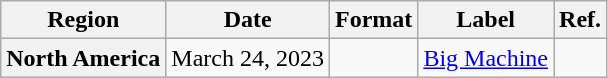<table class="wikitable plainrowheaders">
<tr>
<th scope="col">Region</th>
<th scope="col">Date</th>
<th scope="col">Format</th>
<th scope="col">Label</th>
<th scope="col">Ref.</th>
</tr>
<tr>
<th scope="row">North America</th>
<td>March 24, 2023</td>
<td></td>
<td><a href='#'>Big Machine</a></td>
<td></td>
</tr>
</table>
